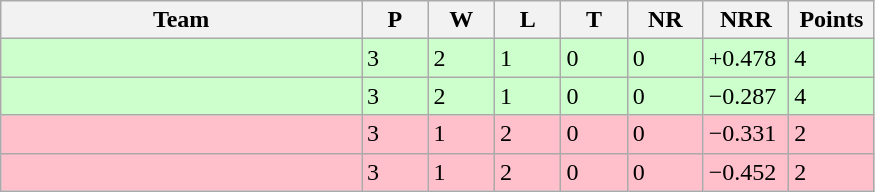<table class="wikitable">
<tr>
<th width=38%>Team</th>
<th width=7%>P</th>
<th width=7%>W</th>
<th width=7%>L</th>
<th width=7%>T</th>
<th width=8%>NR</th>
<th width=9%>NRR</th>
<th width=9%>Points</th>
</tr>
<tr bgcolor=ccffcc>
<td align=left></td>
<td>3</td>
<td>2</td>
<td>1</td>
<td>0</td>
<td>0</td>
<td>+0.478</td>
<td>4</td>
</tr>
<tr bgcolor=ccffcc>
<td align=left></td>
<td>3</td>
<td>2</td>
<td>1</td>
<td>0</td>
<td>0</td>
<td>−0.287</td>
<td>4</td>
</tr>
<tr bgcolor=pink>
<td align=left></td>
<td>3</td>
<td>1</td>
<td>2</td>
<td>0</td>
<td>0</td>
<td>−0.331</td>
<td>2</td>
</tr>
<tr bgcolor=pink>
<td align=left></td>
<td>3</td>
<td>1</td>
<td>2</td>
<td>0</td>
<td>0</td>
<td>−0.452</td>
<td>2</td>
</tr>
</table>
